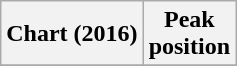<table class="wikitable sortable plainrowheaders" style="text-align:center">
<tr>
<th scope="col">Chart (2016)</th>
<th scope="col">Peak<br>position</th>
</tr>
<tr>
</tr>
</table>
